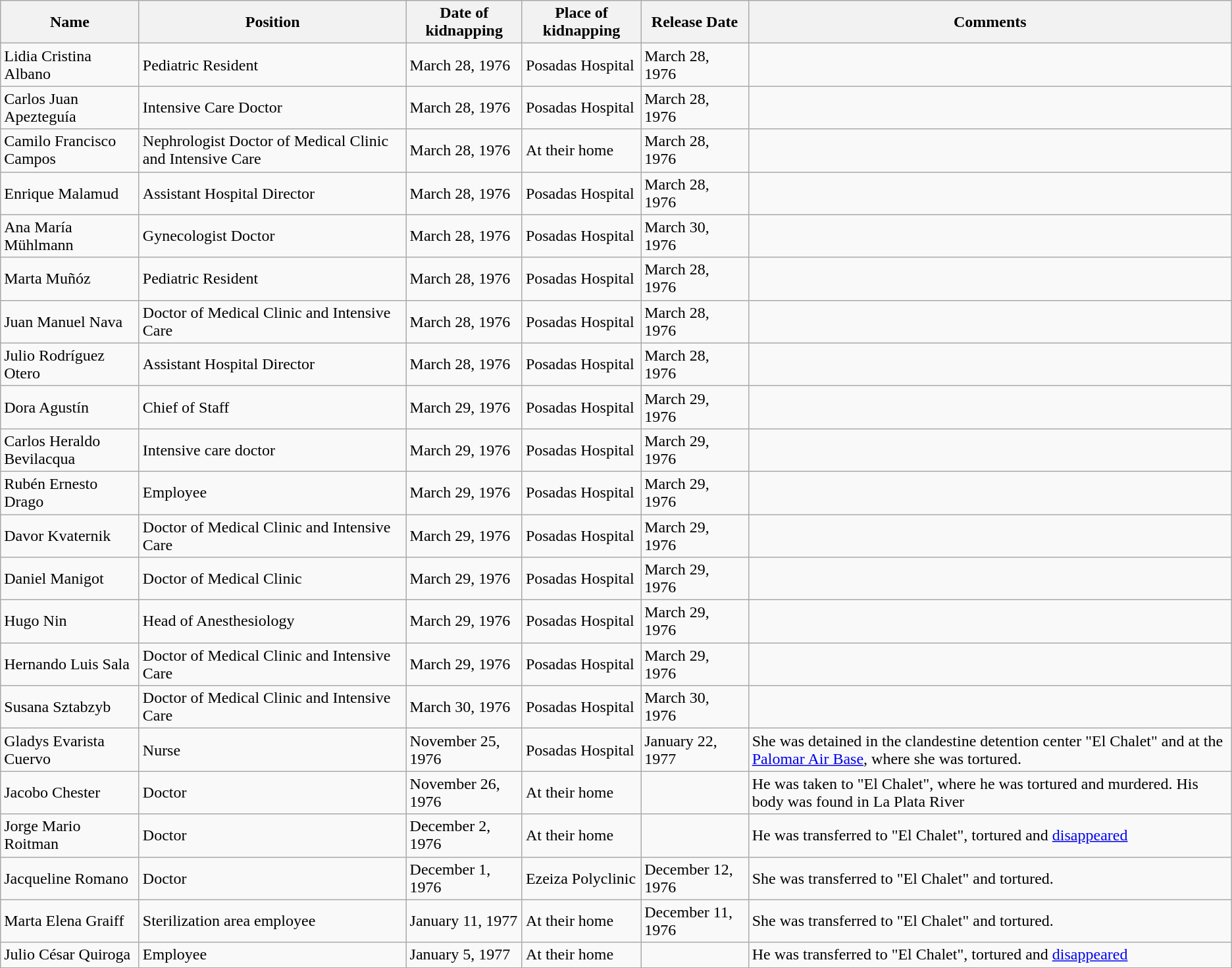<table class="wikitable">
<tr>
<th>Name</th>
<th>Position</th>
<th>Date of kidnapping</th>
<th>Place of kidnapping</th>
<th>Release Date</th>
<th>Comments</th>
</tr>
<tr>
<td>Lidia Cristina Albano</td>
<td>Pediatric Resident</td>
<td>March 28, 1976</td>
<td>Posadas Hospital</td>
<td>March 28, 1976</td>
<td></td>
</tr>
<tr>
<td>Carlos Juan Apezteguía</td>
<td>Intensive Care Doctor</td>
<td>March 28, 1976</td>
<td>Posadas Hospital</td>
<td>March 28, 1976</td>
<td></td>
</tr>
<tr>
<td>Camilo Francisco Campos</td>
<td>Nephrologist Doctor of Medical Clinic and Intensive Care</td>
<td>March 28, 1976</td>
<td>At their home</td>
<td>March 28, 1976</td>
<td></td>
</tr>
<tr>
<td>Enrique Malamud</td>
<td>Assistant Hospital Director</td>
<td>March 28, 1976</td>
<td>Posadas Hospital</td>
<td>March 28, 1976</td>
<td></td>
</tr>
<tr>
<td>Ana María Mühlmann</td>
<td>Gynecologist Doctor</td>
<td>March 28, 1976</td>
<td>Posadas Hospital</td>
<td>March 30, 1976</td>
<td></td>
</tr>
<tr>
<td>Marta Muñóz</td>
<td>Pediatric Resident</td>
<td>March 28, 1976</td>
<td>Posadas Hospital</td>
<td>March 28, 1976</td>
<td></td>
</tr>
<tr>
<td>Juan Manuel Nava</td>
<td>Doctor of Medical Clinic and Intensive Care</td>
<td>March 28, 1976</td>
<td>Posadas Hospital</td>
<td>March 28, 1976</td>
<td></td>
</tr>
<tr>
<td>Julio Rodríguez Otero</td>
<td>Assistant Hospital Director</td>
<td>March 28, 1976</td>
<td>Posadas Hospital</td>
<td>March 28, 1976</td>
<td></td>
</tr>
<tr>
<td>Dora Agustín</td>
<td>Chief of Staff</td>
<td>March 29, 1976</td>
<td>Posadas Hospital</td>
<td>March 29, 1976</td>
<td></td>
</tr>
<tr>
<td>Carlos Heraldo Bevilacqua</td>
<td>Intensive care doctor</td>
<td>March 29, 1976</td>
<td>Posadas Hospital</td>
<td>March 29, 1976</td>
<td></td>
</tr>
<tr>
<td>Rubén Ernesto Drago</td>
<td>Employee</td>
<td>March 29, 1976</td>
<td>Posadas Hospital</td>
<td>March 29, 1976</td>
<td></td>
</tr>
<tr>
<td>Davor Kvaternik</td>
<td>Doctor of Medical Clinic and Intensive Care</td>
<td>March 29, 1976</td>
<td>Posadas Hospital</td>
<td>March 29, 1976</td>
<td></td>
</tr>
<tr>
<td>Daniel Manigot</td>
<td>Doctor of Medical Clinic</td>
<td>March 29, 1976</td>
<td>Posadas Hospital</td>
<td>March 29, 1976</td>
<td></td>
</tr>
<tr>
<td>Hugo Nin</td>
<td>Head of Anesthesiology</td>
<td>March 29, 1976</td>
<td>Posadas Hospital</td>
<td>March 29, 1976</td>
<td></td>
</tr>
<tr>
<td>Hernando Luis Sala</td>
<td>Doctor of Medical Clinic and Intensive Care</td>
<td>March 29, 1976</td>
<td>Posadas Hospital</td>
<td>March 29, 1976</td>
<td></td>
</tr>
<tr>
<td>Susana Sztabzyb</td>
<td>Doctor of Medical Clinic and Intensive Care</td>
<td>March 30, 1976</td>
<td>Posadas Hospital</td>
<td>March 30, 1976</td>
<td></td>
</tr>
<tr>
<td>Gladys Evarista Cuervo</td>
<td>Nurse</td>
<td>November 25, 1976</td>
<td>Posadas Hospital</td>
<td>January 22, 1977</td>
<td>She was detained in the clandestine detention center "El Chalet" and at the <a href='#'>Palomar Air Base</a>, where she was tortured.</td>
</tr>
<tr>
<td>Jacobo Chester</td>
<td>Doctor</td>
<td>November 26, 1976</td>
<td>At their home</td>
<td></td>
<td>He was taken to "El Chalet", where he was tortured and murdered. His body was found in La Plata River</td>
</tr>
<tr>
<td>Jorge Mario Roitman</td>
<td>Doctor</td>
<td>December 2, 1976</td>
<td>At their home</td>
<td></td>
<td>He was transferred to "El Chalet", tortured and <a href='#'>disappeared</a></td>
</tr>
<tr>
<td>Jacqueline Romano</td>
<td>Doctor</td>
<td>December 1, 1976</td>
<td>Ezeiza Polyclinic</td>
<td>December 12, 1976</td>
<td>She was transferred to "El Chalet" and tortured.</td>
</tr>
<tr>
<td>Marta Elena Graiff</td>
<td>Sterilization area employee</td>
<td>January 11, 1977</td>
<td>At their home</td>
<td>December 11, 1976</td>
<td>She was transferred to "El Chalet" and tortured.</td>
</tr>
<tr>
<td>Julio César Quiroga</td>
<td>Employee</td>
<td>January 5, 1977</td>
<td>At their home</td>
<td></td>
<td>He was transferred to "El Chalet", tortured and <a href='#'>disappeared</a></td>
</tr>
</table>
